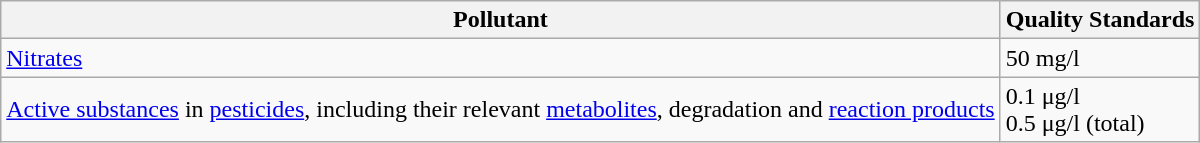<table class="wikitable">
<tr>
<th>Pollutant</th>
<th>Quality Standards</th>
</tr>
<tr>
<td><a href='#'>Nitrates</a></td>
<td>50 mg/l</td>
</tr>
<tr>
<td><a href='#'>Active substances</a> in <a href='#'>pesticides</a>, including their relevant <a href='#'>metabolites</a>, degradation and <a href='#'>reaction products</a></td>
<td>0.1 μg/l<br>0.5 μg/l (total)</td>
</tr>
</table>
